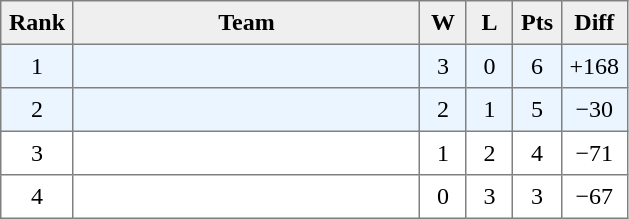<table style=border-collapse:collapse border=1 cellspacing=0 cellpadding=5>
<tr align=center bgcolor=#efefef>
<th width=20>Rank</th>
<th width=220>Team</th>
<th width=20>W</th>
<th width=20>L</th>
<th width=20>Pts</th>
<th width=25>Diff</th>
</tr>
<tr align=center bgcolor=#EBF5FF>
<td>1</td>
<td align=left></td>
<td>3</td>
<td>0</td>
<td>6</td>
<td>+168</td>
</tr>
<tr align=center bgcolor=#EBF5FF>
<td>2</td>
<td align=left></td>
<td>2</td>
<td>1</td>
<td>5</td>
<td>−30</td>
</tr>
<tr align=center>
<td>3</td>
<td align=left></td>
<td>1</td>
<td>2</td>
<td>4</td>
<td>−71</td>
</tr>
<tr align=center>
<td>4</td>
<td align=left></td>
<td>0</td>
<td>3</td>
<td>3</td>
<td>−67</td>
</tr>
</table>
